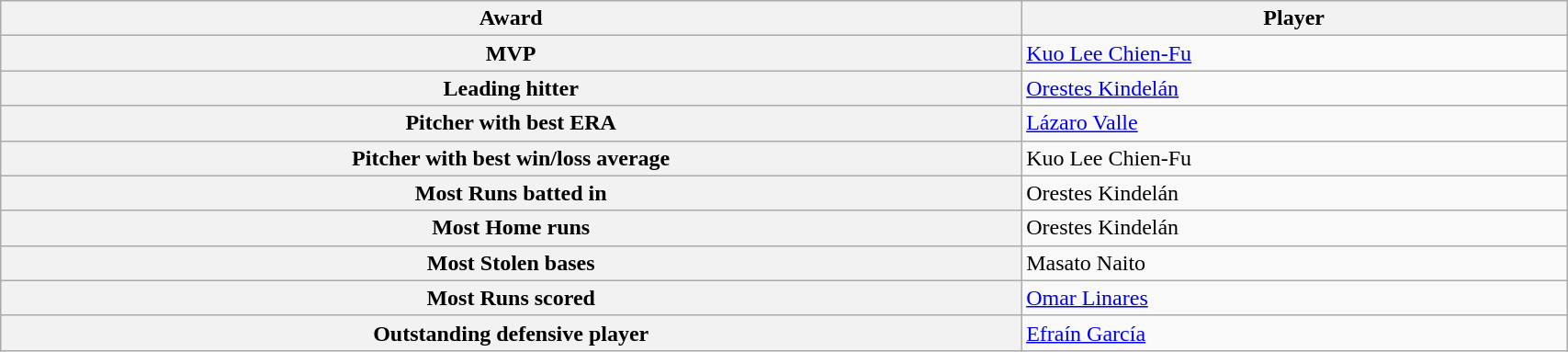<table class="wikitable" style="border-collapse:collapse; width:90%">
<tr>
<th>Award</th>
<th>Player</th>
</tr>
<tr>
<th>MVP</th>
<td> <a href='#'>Kuo Lee Chien-Fu</a></td>
</tr>
<tr>
<th>Leading hitter</th>
<td> <a href='#'>Orestes Kindelán</a></td>
</tr>
<tr>
<th>Pitcher with best ERA</th>
<td> <a href='#'>Lázaro Valle</a></td>
</tr>
<tr>
<th>Pitcher with best win/loss average</th>
<td> Kuo Lee Chien-Fu</td>
</tr>
<tr>
<th>Most Runs batted in</th>
<td> Orestes Kindelán</td>
</tr>
<tr>
<th>Most Home runs</th>
<td> Orestes Kindelán</td>
</tr>
<tr>
<th>Most Stolen bases</th>
<td> Masato Naito</td>
</tr>
<tr>
<th>Most Runs scored</th>
<td> <a href='#'>Omar Linares</a></td>
</tr>
<tr>
<th>Outstanding defensive player</th>
<td> <a href='#'>Efraín García</a></td>
</tr>
</table>
